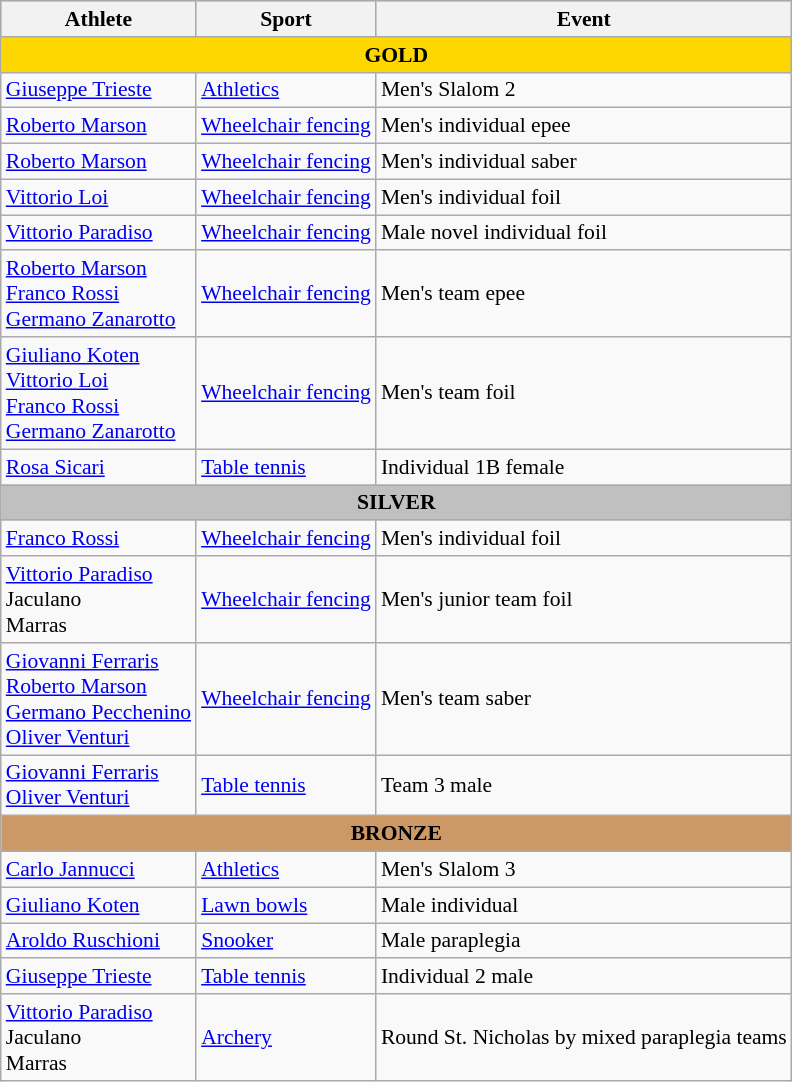<table class="wikitable" style="font-size:90%">
<tr align="center" bgcolor="lightsteelblue">
<th>Athlete</th>
<th>Sport</th>
<th>Event</th>
</tr>
<tr bgcolor=gold>
<td colspan=3 align=center><strong>GOLD</strong></td>
</tr>
<tr>
<td><a href='#'>Giuseppe Trieste</a></td>
<td><a href='#'> Athletics</a></td>
<td>Men's Slalom 2</td>
</tr>
<tr>
<td><a href='#'>Roberto Marson</a></td>
<td><a href='#'> Wheelchair fencing</a></td>
<td>Men's individual epee</td>
</tr>
<tr>
<td><a href='#'>Roberto Marson</a></td>
<td><a href='#'> Wheelchair fencing</a></td>
<td>Men's individual saber</td>
</tr>
<tr>
<td><a href='#'>Vittorio Loi</a></td>
<td><a href='#'> Wheelchair fencing</a></td>
<td>Men's individual foil</td>
</tr>
<tr>
<td><a href='#'>Vittorio Paradiso</a></td>
<td><a href='#'> Wheelchair fencing</a></td>
<td>Male novel individual foil</td>
</tr>
<tr>
<td><a href='#'>Roberto Marson</a> <br> <a href='#'> Franco Rossi</a> <br> <a href='#'>Germano Zanarotto</a></td>
<td><a href='#'> Wheelchair fencing</a></td>
<td>Men's team epee</td>
</tr>
<tr>
<td><a href='#'>Giuliano Koten</a> <br> <a href='#'>Vittorio Loi</a> <br> <a href='#'> Franco Rossi</a> <br> <a href='#'>Germano Zanarotto</a></td>
<td><a href='#'> Wheelchair fencing</a></td>
<td>Men's team foil</td>
</tr>
<tr>
<td><a href='#'>Rosa Sicari</a></td>
<td><a href='#'> Table tennis</a></td>
<td>Individual 1B female</td>
</tr>
<tr bgcolor=silver>
<td colspan=3 align=center><strong>SILVER</strong></td>
</tr>
<tr>
<td><a href='#'> Franco Rossi</a></td>
<td><a href='#'> Wheelchair fencing</a></td>
<td>Men's individual foil</td>
</tr>
<tr>
<td><a href='#'>Vittorio Paradiso</a> <br> Jaculano <br> Marras</td>
<td><a href='#'> Wheelchair fencing</a></td>
<td>Men's junior team foil</td>
</tr>
<tr>
<td><a href='#'>Giovanni Ferraris</a> <br> <a href='#'>Roberto Marson</a> <br> <a href='#'>Germano Pecchenino</a> <br> <a href='#'>Oliver Venturi</a></td>
<td><a href='#'> Wheelchair fencing</a></td>
<td>Men's team saber</td>
</tr>
<tr>
<td><a href='#'>Giovanni Ferraris</a> <br> <a href='#'>Oliver Venturi</a></td>
<td><a href='#'> Table tennis</a></td>
<td>Team 3 male</td>
</tr>
<tr bgcolor=cc9966>
<td colspan=3 align=center><strong>BRONZE</strong></td>
</tr>
<tr>
<td><a href='#'>Carlo Jannucci</a></td>
<td><a href='#'> Athletics</a></td>
<td>Men's Slalom 3</td>
</tr>
<tr>
<td><a href='#'>Giuliano Koten</a></td>
<td><a href='#'> Lawn bowls</a></td>
<td>Male individual</td>
</tr>
<tr>
<td><a href='#'>Aroldo Ruschioni</a></td>
<td><a href='#'> Snooker</a></td>
<td>Male paraplegia</td>
</tr>
<tr>
<td><a href='#'>Giuseppe Trieste</a></td>
<td><a href='#'> Table tennis</a></td>
<td>Individual 2 male</td>
</tr>
<tr>
<td><a href='#'>Vittorio Paradiso</a> <br> Jaculano <br> Marras</td>
<td><a href='#'> Archery</a></td>
<td>Round St. Nicholas by mixed paraplegia teams</td>
</tr>
</table>
